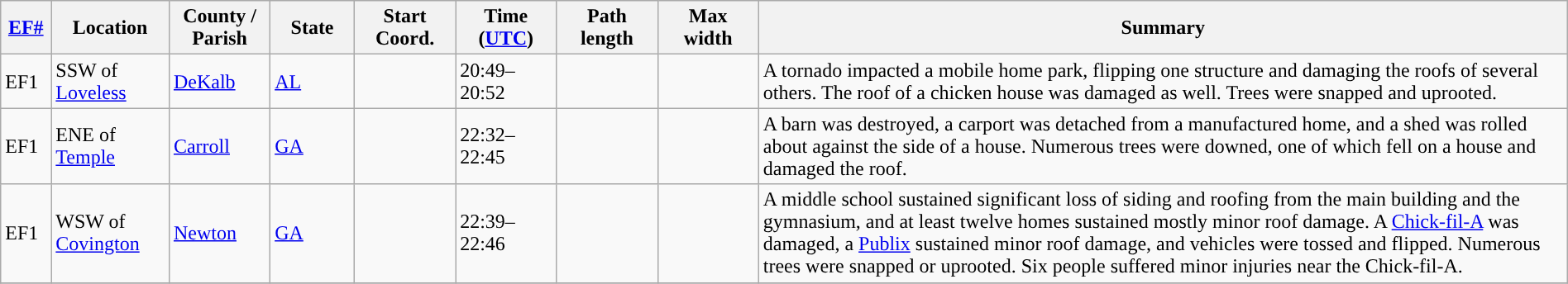<table class="wikitable sortable" style="width:100%;">
<tr>
<th scope="col"  style="width:3%; text-align:center;"><a href='#'>EF#</a></th>
<th scope="col"  style="width:7%; text-align:center;" class="unsortable">Location</th>
<th scope="col"  style="width:6%; text-align:center;" class="unsortable">County / Parish</th>
<th scope="col"  style="width:5%; text-align:center;">State</th>
<th scope="col"  style="width:6%; text-align:center;">Start Coord.</th>
<th scope="col"  style="width:6%; text-align:center;">Time (<a href='#'>UTC</a>)</th>
<th scope="col"  style="width:6%; text-align:center;">Path length</th>
<th scope="col"  style="width:6%; text-align:center;">Max width</th>
<th scope="col" class="unsortable" style="width:48%; text-align:center;">Summary</th>
</tr>
<tr>
<td>EF1</td>
<td>SSW of <a href='#'>Loveless</a></td>
<td><a href='#'>DeKalb</a></td>
<td><a href='#'>AL</a></td>
<td></td>
<td>20:49–20:52</td>
<td></td>
<td></td>
<td>A tornado impacted a mobile home park, flipping one structure and damaging the roofs of several others. The roof of a chicken house was damaged as well. Trees were snapped and uprooted.</td>
</tr>
<tr>
<td>EF1</td>
<td>ENE of <a href='#'>Temple</a></td>
<td><a href='#'>Carroll</a></td>
<td><a href='#'>GA</a></td>
<td></td>
<td>22:32–22:45</td>
<td></td>
<td></td>
<td>A barn was destroyed, a carport was detached from a manufactured home, and a shed was rolled about  against the side of a house. Numerous trees were downed, one of which fell on a house and damaged the roof.</td>
</tr>
<tr>
<td>EF1</td>
<td>WSW of <a href='#'>Covington</a></td>
<td><a href='#'>Newton</a></td>
<td><a href='#'>GA</a></td>
<td></td>
<td>22:39–22:46</td>
<td></td>
<td></td>
<td>A middle school sustained significant loss of siding and roofing from the main building and the gymnasium, and at least twelve homes sustained mostly minor roof damage. A <a href='#'>Chick-fil-A</a> was damaged, a <a href='#'>Publix</a> sustained minor roof damage, and vehicles were tossed and flipped. Numerous trees were snapped or uprooted. Six people suffered minor injuries near the Chick-fil-A.</td>
</tr>
<tr>
</tr>
</table>
